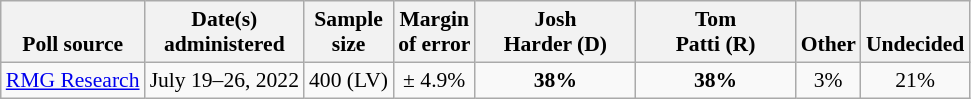<table class="wikitable" style="font-size:90%;text-align:center;">
<tr valign=bottom>
<th>Poll source</th>
<th>Date(s)<br>administered</th>
<th>Sample<br>size</th>
<th>Margin<br>of error</th>
<th style="width:100px;">Josh<br>Harder (D)</th>
<th style="width:100px;">Tom<br>Patti (R)</th>
<th>Other</th>
<th>Undecided</th>
</tr>
<tr>
<td style="text-align:left;"><a href='#'>RMG Research</a></td>
<td>July 19–26, 2022</td>
<td>400 (LV)</td>
<td>± 4.9%</td>
<td><strong>38%</strong></td>
<td><strong>38%</strong></td>
<td>3%</td>
<td>21%</td>
</tr>
</table>
